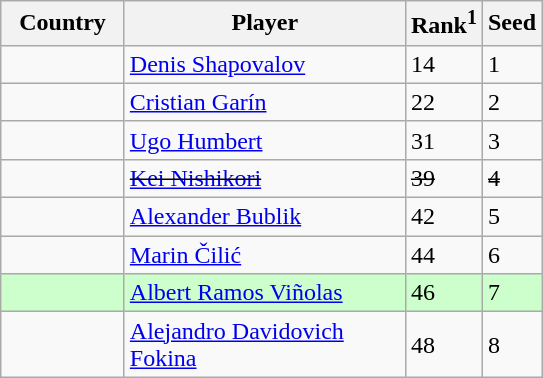<table class=wikitable>
<tr>
<th width="75">Country</th>
<th width="180">Player</th>
<th>Rank<sup>1</sup></th>
<th>Seed</th>
</tr>
<tr>
<td></td>
<td><a href='#'>Denis Shapovalov</a></td>
<td>14</td>
<td>1</td>
</tr>
<tr>
<td></td>
<td><a href='#'>Cristian Garín</a></td>
<td>22</td>
<td>2</td>
</tr>
<tr>
<td></td>
<td><a href='#'>Ugo Humbert</a></td>
<td>31</td>
<td>3</td>
</tr>
<tr>
<td><s></s></td>
<td><s><a href='#'>Kei Nishikori</a></s></td>
<td><s>39</s></td>
<td><s>4</s></td>
</tr>
<tr>
<td></td>
<td><a href='#'>Alexander Bublik</a></td>
<td>42</td>
<td>5</td>
</tr>
<tr>
<td></td>
<td><a href='#'>Marin Čilić</a></td>
<td>44</td>
<td>6</td>
</tr>
<tr style="background-color:#cfc;">
<td></td>
<td><a href='#'>Albert Ramos Viñolas</a></td>
<td>46</td>
<td>7</td>
</tr>
<tr>
<td></td>
<td><a href='#'>Alejandro Davidovich Fokina</a></td>
<td>48</td>
<td>8</td>
</tr>
</table>
